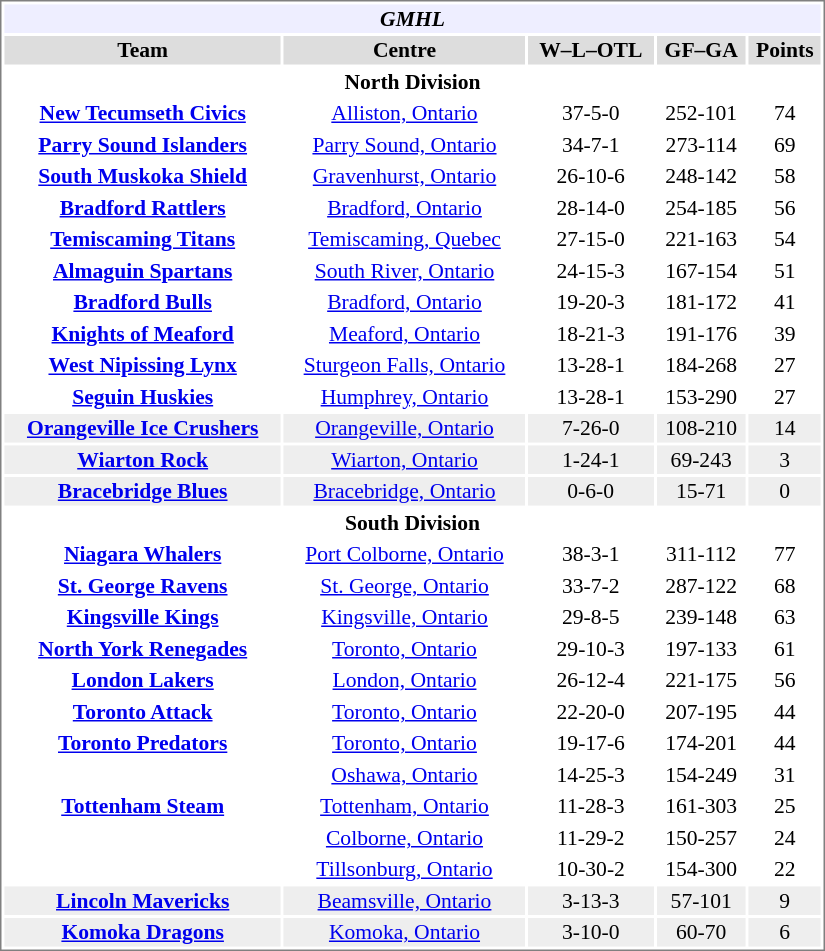<table cellpadding="1" style="font-size: 90%; border: 1px solid gray; width:550px; text-align:center;">
<tr align="center" bgcolor="#eeeeff">
<td colspan="11"><strong><em>GMHL</em></strong></td>
</tr>
<tr>
<th style="background: #DDDDDD;">Team</th>
<th style="background: #DDDDDD;">Centre</th>
<th style="background: #DDDDDD;">W–L–OTL</th>
<th style="background: #DDDDDD;">GF–GA</th>
<th style="background: #DDDDDD;">Points</th>
</tr>
<tr>
<td colspan="11"><strong>North Division</strong></td>
</tr>
<tr>
<td><strong><a href='#'>New Tecumseth Civics</a></strong></td>
<td><a href='#'>Alliston, Ontario</a></td>
<td>37-5-0</td>
<td>252-101</td>
<td>74</td>
</tr>
<tr>
<td><strong><a href='#'>Parry Sound Islanders</a></strong></td>
<td><a href='#'>Parry Sound, Ontario</a></td>
<td>34-7-1</td>
<td>273-114</td>
<td>69</td>
</tr>
<tr>
<td><strong><a href='#'>South Muskoka Shield</a></strong></td>
<td><a href='#'>Gravenhurst, Ontario</a></td>
<td>26-10-6</td>
<td>248-142</td>
<td>58</td>
</tr>
<tr>
<td><strong><a href='#'>Bradford Rattlers</a></strong></td>
<td><a href='#'>Bradford, Ontario</a></td>
<td>28-14-0</td>
<td>254-185</td>
<td>56</td>
</tr>
<tr>
<td><strong><a href='#'>Temiscaming Titans</a></strong></td>
<td><a href='#'>Temiscaming, Quebec</a></td>
<td>27-15-0</td>
<td>221-163</td>
<td>54</td>
</tr>
<tr>
<td><strong><a href='#'>Almaguin Spartans</a></strong></td>
<td><a href='#'>South River, Ontario</a></td>
<td>24-15-3</td>
<td>167-154</td>
<td>51</td>
</tr>
<tr>
<td><strong><a href='#'>Bradford Bulls</a></strong></td>
<td><a href='#'>Bradford, Ontario</a></td>
<td>19-20-3</td>
<td>181-172</td>
<td>41</td>
</tr>
<tr>
<td><strong><a href='#'>Knights of Meaford</a></strong></td>
<td><a href='#'>Meaford, Ontario</a></td>
<td>18-21-3</td>
<td>191-176</td>
<td>39</td>
</tr>
<tr>
<td><strong><a href='#'>West Nipissing Lynx</a></strong></td>
<td><a href='#'>Sturgeon Falls, Ontario</a></td>
<td>13-28-1</td>
<td>184-268</td>
<td>27</td>
</tr>
<tr>
<td><strong><a href='#'>Seguin Huskies</a></strong></td>
<td><a href='#'>Humphrey, Ontario</a></td>
<td>13-28-1</td>
<td>153-290</td>
<td>27</td>
</tr>
<tr bgcolor="#eeeeee">
<td><strong><a href='#'>Orangeville Ice Crushers</a></strong></td>
<td><a href='#'>Orangeville, Ontario</a></td>
<td>7-26-0</td>
<td>108-210</td>
<td>14</td>
</tr>
<tr bgcolor="#eeeeee">
<td><strong><a href='#'>Wiarton Rock</a></strong></td>
<td><a href='#'>Wiarton, Ontario</a></td>
<td>1-24-1</td>
<td>69-243</td>
<td>3</td>
</tr>
<tr bgcolor="#eeeeee">
<td><strong><a href='#'>Bracebridge Blues</a></strong></td>
<td><a href='#'>Bracebridge, Ontario</a></td>
<td>0-6-0</td>
<td>15-71</td>
<td>0</td>
</tr>
<tr>
<td colspan="11"><strong>South Division</strong></td>
</tr>
<tr>
<td><strong><a href='#'>Niagara Whalers</a></strong></td>
<td><a href='#'>Port Colborne, Ontario</a></td>
<td>38-3-1</td>
<td>311-112</td>
<td>77</td>
</tr>
<tr>
<td><strong><a href='#'>St. George Ravens</a></strong></td>
<td><a href='#'>St. George, Ontario</a></td>
<td>33-7-2</td>
<td>287-122</td>
<td>68</td>
</tr>
<tr>
<td><strong><a href='#'>Kingsville Kings</a></strong></td>
<td><a href='#'>Kingsville, Ontario</a></td>
<td>29-8-5</td>
<td>239-148</td>
<td>63</td>
</tr>
<tr>
<td><strong><a href='#'>North York Renegades</a></strong></td>
<td><a href='#'>Toronto, Ontario</a></td>
<td>29-10-3</td>
<td>197-133</td>
<td>61</td>
</tr>
<tr>
<td><strong><a href='#'>London Lakers</a></strong></td>
<td><a href='#'>London, Ontario</a></td>
<td>26-12-4</td>
<td>221-175</td>
<td>56</td>
</tr>
<tr>
<td><strong><a href='#'>Toronto Attack</a></strong></td>
<td><a href='#'>Toronto, Ontario</a></td>
<td>22-20-0</td>
<td>207-195</td>
<td>44</td>
</tr>
<tr>
<td><strong><a href='#'>Toronto Predators</a></strong></td>
<td><a href='#'>Toronto, Ontario</a></td>
<td>19-17-6</td>
<td>174-201</td>
<td>44</td>
</tr>
<tr>
<td><strong></strong></td>
<td><a href='#'>Oshawa, Ontario</a></td>
<td>14-25-3</td>
<td>154-249</td>
<td>31</td>
</tr>
<tr>
<td><strong><a href='#'>Tottenham Steam</a></strong></td>
<td><a href='#'>Tottenham, Ontario</a></td>
<td>11-28-3</td>
<td>161-303</td>
<td>25</td>
</tr>
<tr>
<td><strong></strong></td>
<td><a href='#'>Colborne, Ontario</a></td>
<td>11-29-2</td>
<td>150-257</td>
<td>24</td>
</tr>
<tr>
<td><strong></strong></td>
<td><a href='#'>Tillsonburg, Ontario</a></td>
<td>10-30-2</td>
<td>154-300</td>
<td>22</td>
</tr>
<tr bgcolor="#eeeeee">
<td><strong><a href='#'>Lincoln Mavericks</a></strong></td>
<td><a href='#'>Beamsville, Ontario</a></td>
<td>3-13-3</td>
<td>57-101</td>
<td>9</td>
</tr>
<tr bgcolor="#eeeeee">
<td><strong><a href='#'>Komoka Dragons</a></strong></td>
<td><a href='#'>Komoka, Ontario</a></td>
<td>3-10-0</td>
<td>60-70</td>
<td>6</td>
</tr>
</table>
